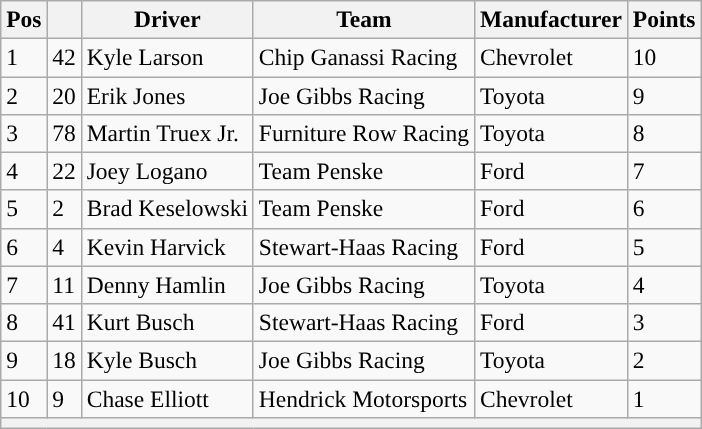<table class="wikitable" style="font-size:98%">
<tr>
<th>Pos</th>
<th></th>
<th>Driver</th>
<th>Team</th>
<th>Manufacturer</th>
<th>Points</th>
</tr>
<tr>
<td>1</td>
<td>42</td>
<td>Kyle Larson</td>
<td>Chip Ganassi Racing</td>
<td>Chevrolet</td>
<td>10</td>
</tr>
<tr>
<td>2</td>
<td>20</td>
<td>Erik Jones</td>
<td>Joe Gibbs Racing</td>
<td>Toyota</td>
<td>9</td>
</tr>
<tr>
<td>3</td>
<td>78</td>
<td>Martin Truex Jr.</td>
<td>Furniture Row Racing</td>
<td>Toyota</td>
<td>8</td>
</tr>
<tr>
<td>4</td>
<td>22</td>
<td>Joey Logano</td>
<td>Team Penske</td>
<td>Ford</td>
<td>7</td>
</tr>
<tr>
<td>5</td>
<td>2</td>
<td>Brad Keselowski</td>
<td>Team Penske</td>
<td>Ford</td>
<td>6</td>
</tr>
<tr>
<td>6</td>
<td>4</td>
<td>Kevin Harvick</td>
<td>Stewart-Haas Racing</td>
<td>Ford</td>
<td>5</td>
</tr>
<tr>
<td>7</td>
<td>11</td>
<td>Denny Hamlin</td>
<td>Joe Gibbs Racing</td>
<td>Toyota</td>
<td>4</td>
</tr>
<tr>
<td>8</td>
<td>41</td>
<td>Kurt Busch</td>
<td>Stewart-Haas Racing</td>
<td>Ford</td>
<td>3</td>
</tr>
<tr>
<td>9</td>
<td>18</td>
<td>Kyle Busch</td>
<td>Joe Gibbs Racing</td>
<td>Toyota</td>
<td>2</td>
</tr>
<tr>
<td>10</td>
<td>9</td>
<td>Chase Elliott</td>
<td>Hendrick Motorsports</td>
<td>Chevrolet</td>
<td>1</td>
</tr>
<tr>
<th colspan="6"></th>
</tr>
</table>
